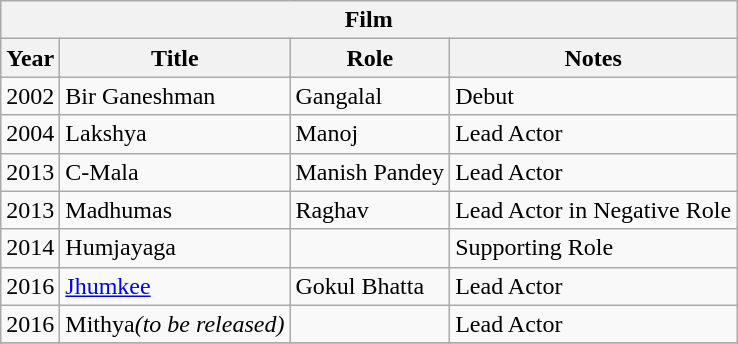<table class="wikitable">
<tr>
<th colspan=4>Film</th>
</tr>
<tr>
<th>Year</th>
<th>Title</th>
<th>Role</th>
<th>Notes</th>
</tr>
<tr>
<td>2002</td>
<td>Bir Ganeshman</td>
<td>Gangalal</td>
<td>Debut</td>
</tr>
<tr>
<td>2004</td>
<td>Lakshya</td>
<td>Manoj</td>
<td>Lead Actor</td>
</tr>
<tr>
<td>2013</td>
<td>C-Mala</td>
<td>Manish Pandey</td>
<td>Lead Actor</td>
</tr>
<tr>
<td>2013</td>
<td>Madhumas</td>
<td>Raghav</td>
<td>Lead Actor in Negative Role</td>
</tr>
<tr>
<td>2014</td>
<td>Humjayaga</td>
<td></td>
<td>Supporting Role</td>
</tr>
<tr>
<td>2016</td>
<td><a href='#'>Jhumkee</a></td>
<td>Gokul Bhatta</td>
<td>Lead Actor</td>
</tr>
<tr>
<td>2016</td>
<td>Mithya<em>(to be released)</em></td>
<td></td>
<td>Lead Actor</td>
</tr>
<tr>
</tr>
</table>
